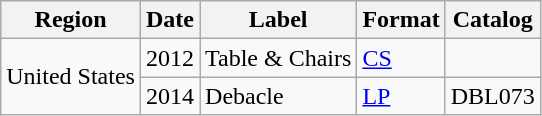<table class="wikitable">
<tr>
<th>Region</th>
<th>Date</th>
<th>Label</th>
<th>Format</th>
<th>Catalog</th>
</tr>
<tr>
<td rowspan="2">United States</td>
<td>2012</td>
<td>Table & Chairs</td>
<td><a href='#'>CS</a></td>
<td></td>
</tr>
<tr>
<td>2014</td>
<td>Debacle</td>
<td><a href='#'>LP</a></td>
<td>DBL073</td>
</tr>
</table>
